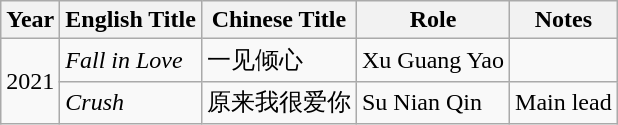<table class="wikitable">
<tr>
<th>Year</th>
<th>English Title</th>
<th>Chinese Title</th>
<th>Role</th>
<th>Notes</th>
</tr>
<tr>
<td rowspan="2">2021</td>
<td><em>Fall in Love</em></td>
<td>一见倾心</td>
<td>Xu Guang Yao</td>
<td></td>
</tr>
<tr>
<td><em>Crush</em></td>
<td>原来我很爱你</td>
<td>Su Nian Qin</td>
<td>Main lead</td>
</tr>
</table>
